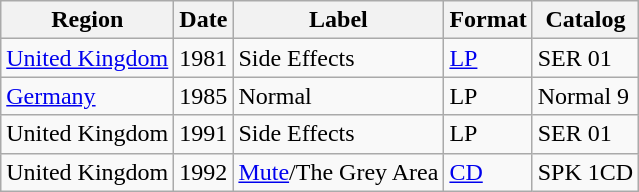<table class="wikitable">
<tr>
<th>Region</th>
<th>Date</th>
<th>Label</th>
<th>Format</th>
<th>Catalog</th>
</tr>
<tr>
<td><a href='#'>United Kingdom</a></td>
<td>1981</td>
<td>Side Effects</td>
<td><a href='#'>LP</a></td>
<td>SER 01</td>
</tr>
<tr>
<td><a href='#'>Germany</a></td>
<td>1985</td>
<td>Normal</td>
<td>LP</td>
<td>Normal 9</td>
</tr>
<tr>
<td>United Kingdom</td>
<td>1991</td>
<td>Side Effects</td>
<td>LP</td>
<td>SER 01</td>
</tr>
<tr>
<td>United Kingdom</td>
<td>1992</td>
<td><a href='#'>Mute</a>/The Grey Area</td>
<td><a href='#'>CD</a></td>
<td>SPK 1CD</td>
</tr>
</table>
